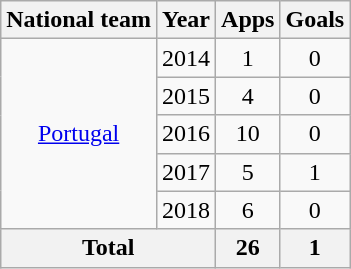<table class="wikitable" style="text-align: center;">
<tr>
<th>National team</th>
<th>Year</th>
<th>Apps</th>
<th>Goals</th>
</tr>
<tr>
<td rowspan="5" valign="center"><a href='#'>Portugal</a></td>
<td>2014</td>
<td>1</td>
<td>0</td>
</tr>
<tr>
<td>2015</td>
<td>4</td>
<td>0</td>
</tr>
<tr>
<td>2016</td>
<td>10</td>
<td>0</td>
</tr>
<tr>
<td>2017</td>
<td>5</td>
<td>1</td>
</tr>
<tr>
<td>2018</td>
<td>6</td>
<td>0</td>
</tr>
<tr>
<th colspan="2">Total</th>
<th>26</th>
<th>1</th>
</tr>
</table>
